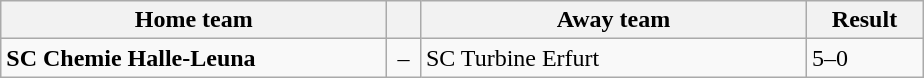<table class="wikitable" style="width–585px;" border="1">
<tr>
<th style="width:250px;" align="left">Home team</th>
<th style="width:15px;"></th>
<th style="width:250px;" align="left">Away team</th>
<th style="width:70px;" align="center;">Result</th>
</tr>
<tr>
<td><strong>SC Chemie Halle-Leuna</strong></td>
<td align="center">–</td>
<td>SC Turbine Erfurt</td>
<td>5–0</td>
</tr>
</table>
